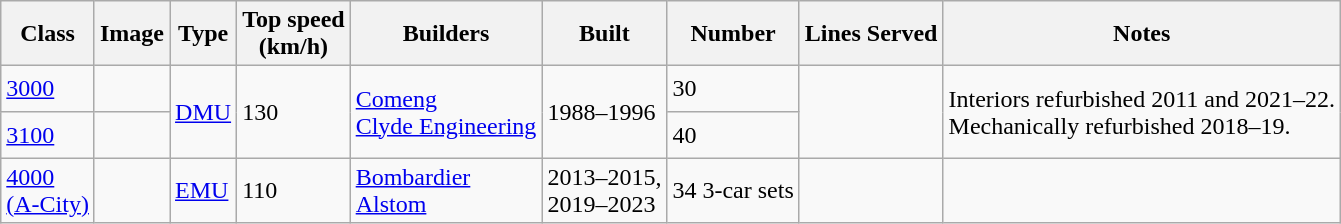<table class="wikitable sortable">
<tr>
<th>Class</th>
<th>Image</th>
<th>Type</th>
<th>Top speed<br>(km/h)</th>
<th>Builders</th>
<th>Built</th>
<th>Number</th>
<th>Lines Served</th>
<th>Notes</th>
</tr>
<tr>
<td><a href='#'>3000</a></td>
<td></td>
<td rowspan="2"><a href='#'>DMU</a></td>
<td rowspan="2">130</td>
<td rowspan="2"><a href='#'>Comeng</a><br><a href='#'>Clyde Engineering</a></td>
<td rowspan="2">1988–1996</td>
<td>30</td>
<td rowspan="2"><br><br><br></td>
<td rowspan="2">Interiors refurbished 2011 and 2021–22.<br>Mechanically refurbished 2018–19.</td>
</tr>
<tr>
<td><a href='#'>3100</a></td>
<td></td>
<td>40</td>
</tr>
<tr>
<td><a href='#'>4000<br>(A-City)</a></td>
<td></td>
<td><a href='#'>EMU</a></td>
<td>110</td>
<td><a href='#'>Bombardier</a><br><a href='#'>Alstom</a></td>
<td>2013–2015,<br>2019–2023</td>
<td>34 3-car sets</td>
<td><br><br></td>
<td></td>
</tr>
</table>
